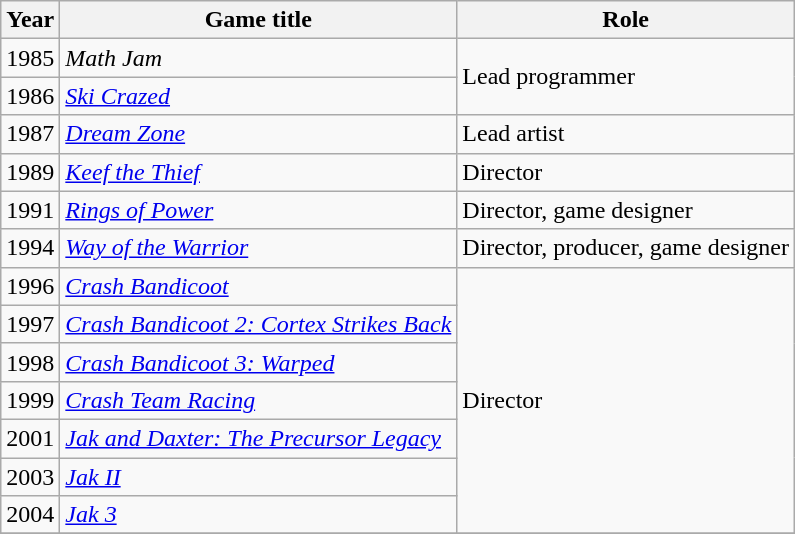<table class="wikitable sortable">
<tr>
<th>Year</th>
<th>Game title</th>
<th>Role</th>
</tr>
<tr>
<td>1985</td>
<td><em>Math Jam</em></td>
<td rowspan="2">Lead programmer</td>
</tr>
<tr>
<td>1986</td>
<td><em><a href='#'>Ski Crazed</a></em></td>
</tr>
<tr>
<td>1987</td>
<td><em><a href='#'>Dream Zone</a></em></td>
<td>Lead artist</td>
</tr>
<tr>
<td>1989</td>
<td><em><a href='#'>Keef the Thief</a></em></td>
<td>Director</td>
</tr>
<tr>
<td>1991</td>
<td><em><a href='#'>Rings of Power</a></em></td>
<td>Director, game designer</td>
</tr>
<tr>
<td>1994</td>
<td><em><a href='#'>Way of the Warrior</a></em></td>
<td>Director, producer, game designer</td>
</tr>
<tr>
<td>1996</td>
<td><em><a href='#'>Crash Bandicoot</a></em></td>
<td rowspan="7">Director</td>
</tr>
<tr>
<td>1997</td>
<td><em><a href='#'>Crash Bandicoot 2: Cortex Strikes Back</a></em></td>
</tr>
<tr>
<td>1998</td>
<td><em><a href='#'>Crash Bandicoot 3: Warped</a></em></td>
</tr>
<tr>
<td>1999</td>
<td><em><a href='#'>Crash Team Racing</a></em></td>
</tr>
<tr>
<td>2001</td>
<td><em><a href='#'>Jak and Daxter: The Precursor Legacy</a></em></td>
</tr>
<tr>
<td>2003</td>
<td><em><a href='#'>Jak II</a></em></td>
</tr>
<tr>
<td>2004</td>
<td><em><a href='#'>Jak 3</a></em></td>
</tr>
<tr>
</tr>
</table>
